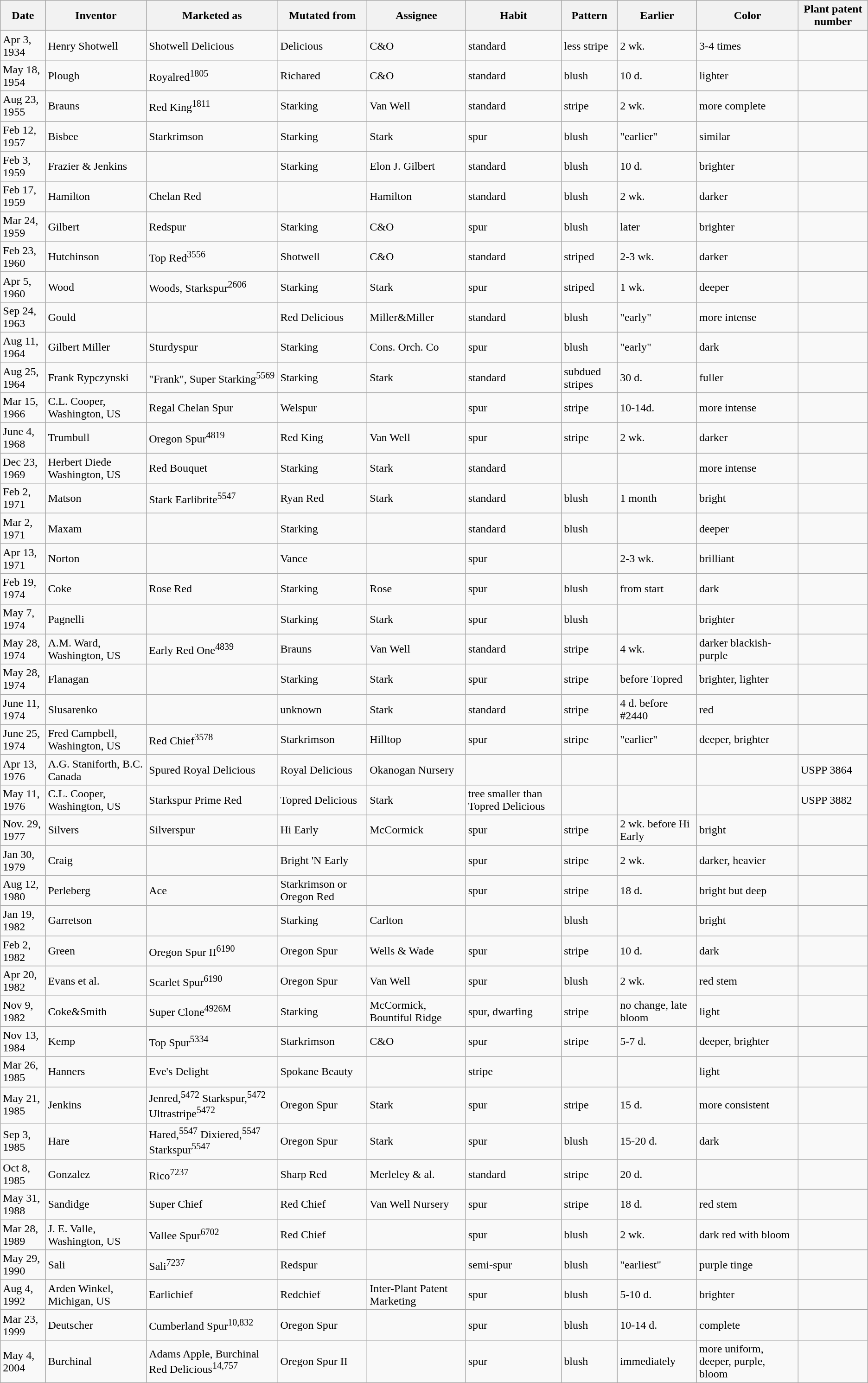<table class="wikitable">
<tr>
<th>Date</th>
<th>Inventor</th>
<th>Marketed as</th>
<th>Mutated from</th>
<th>Assignee</th>
<th>Habit</th>
<th>Pattern</th>
<th>Earlier</th>
<th>Color</th>
<th>Plant patent number</th>
</tr>
<tr>
<td>Apr 3, 1934</td>
<td>Henry Shotwell</td>
<td>Shotwell Delicious</td>
<td>Delicious</td>
<td>C&O</td>
<td>standard</td>
<td>less stripe</td>
<td>2 wk.</td>
<td>3-4 times</td>
<td></td>
</tr>
<tr>
<td>May 18, 1954</td>
<td>Plough</td>
<td>Royalred<sup>1805</sup></td>
<td>Richared</td>
<td>C&O</td>
<td>standard</td>
<td>blush</td>
<td>10 d.</td>
<td>lighter</td>
<td></td>
</tr>
<tr>
<td>Aug 23, 1955</td>
<td>Brauns</td>
<td>Red King<sup>1811</sup></td>
<td>Starking</td>
<td>Van Well</td>
<td>standard</td>
<td>stripe</td>
<td>2 wk.</td>
<td>more complete</td>
<td></td>
</tr>
<tr>
<td>Feb 12, 1957</td>
<td>Bisbee</td>
<td>Starkrimson</td>
<td>Starking</td>
<td>Stark</td>
<td>spur</td>
<td>blush</td>
<td>"earlier"</td>
<td>similar</td>
<td></td>
</tr>
<tr>
<td>Feb 3, 1959</td>
<td>Frazier & Jenkins</td>
<td></td>
<td>Starking</td>
<td>Elon J. Gilbert</td>
<td>standard</td>
<td>blush</td>
<td>10 d.</td>
<td>brighter</td>
<td></td>
</tr>
<tr>
<td>Feb 17, 1959</td>
<td>Hamilton</td>
<td>Chelan Red</td>
<td></td>
<td>Hamilton</td>
<td>standard</td>
<td>blush</td>
<td>2 wk.</td>
<td>darker</td>
<td></td>
</tr>
<tr>
<td>Mar 24, 1959</td>
<td>Gilbert</td>
<td>Redspur</td>
<td>Starking</td>
<td>C&O</td>
<td>spur</td>
<td>blush</td>
<td>later</td>
<td>brighter</td>
<td></td>
</tr>
<tr>
<td>Feb 23, 1960</td>
<td>Hutchinson</td>
<td>Top Red<sup>3556</sup></td>
<td>Shotwell</td>
<td>C&O</td>
<td>standard</td>
<td>striped</td>
<td>2-3 wk.</td>
<td>darker</td>
<td></td>
</tr>
<tr>
<td>Apr 5, 1960</td>
<td>Wood</td>
<td>Woods, Starkspur<sup>2606</sup></td>
<td>Starking</td>
<td>Stark</td>
<td>spur</td>
<td>striped</td>
<td>1 wk.</td>
<td>deeper</td>
<td></td>
</tr>
<tr>
<td>Sep 24, 1963</td>
<td>Gould</td>
<td></td>
<td>Red Delicious</td>
<td>Miller&Miller</td>
<td>standard</td>
<td>blush</td>
<td>"early"</td>
<td>more intense</td>
<td></td>
</tr>
<tr>
<td>Aug 11, 1964</td>
<td>Gilbert Miller</td>
<td>Sturdyspur</td>
<td>Starking</td>
<td>Cons. Orch. Co</td>
<td>spur</td>
<td>blush</td>
<td>"early"</td>
<td>dark</td>
<td></td>
</tr>
<tr>
<td>Aug 25, 1964</td>
<td>Frank Rypczynski</td>
<td>"Frank", Super Starking<sup>5569</sup></td>
<td>Starking</td>
<td>Stark</td>
<td>standard</td>
<td>subdued stripes</td>
<td>30 d.</td>
<td>fuller</td>
<td></td>
</tr>
<tr>
<td>Mar 15, 1966</td>
<td>C.L. Cooper, Washington, US</td>
<td>Regal Chelan Spur</td>
<td>Welspur</td>
<td></td>
<td>spur</td>
<td>stripe</td>
<td>10-14d.</td>
<td>more intense</td>
<td></td>
</tr>
<tr>
<td>June 4, 1968</td>
<td>Trumbull</td>
<td>Oregon Spur<sup>4819</sup></td>
<td>Red King</td>
<td>Van Well</td>
<td>spur</td>
<td>stripe</td>
<td>2 wk.</td>
<td>darker</td>
<td></td>
</tr>
<tr>
<td>Dec 23, 1969</td>
<td>Herbert Diede Washington, US</td>
<td>Red Bouquet</td>
<td>Starking</td>
<td>Stark</td>
<td>standard</td>
<td></td>
<td></td>
<td>more intense</td>
<td></td>
</tr>
<tr>
<td>Feb 2, 1971</td>
<td>Matson</td>
<td>Stark Earlibrite<sup>5547</sup></td>
<td>Ryan Red</td>
<td>Stark</td>
<td>standard</td>
<td>blush</td>
<td>1 month</td>
<td>bright</td>
<td></td>
</tr>
<tr>
<td>Mar 2, 1971</td>
<td>Maxam</td>
<td></td>
<td>Starking</td>
<td></td>
<td>standard</td>
<td>blush</td>
<td></td>
<td>deeper</td>
<td></td>
</tr>
<tr>
<td>Apr 13, 1971</td>
<td>Norton</td>
<td></td>
<td>Vance</td>
<td></td>
<td>spur</td>
<td></td>
<td>2-3 wk.</td>
<td>brilliant</td>
<td></td>
</tr>
<tr>
<td>Feb 19, 1974</td>
<td>Coke</td>
<td>Rose Red</td>
<td>Starking</td>
<td>Rose</td>
<td>spur</td>
<td>blush</td>
<td>from start</td>
<td>dark</td>
<td></td>
</tr>
<tr>
<td>May 7, 1974</td>
<td>Pagnelli</td>
<td></td>
<td>Starking</td>
<td>Stark</td>
<td>spur</td>
<td>blush</td>
<td></td>
<td>brighter</td>
<td></td>
</tr>
<tr>
<td>May 28, 1974</td>
<td>A.M. Ward, Washington, US</td>
<td>Early Red One<sup>4839</sup></td>
<td>Brauns</td>
<td>Van Well</td>
<td>standard</td>
<td>stripe</td>
<td>4 wk.</td>
<td>darker blackish-purple</td>
<td></td>
</tr>
<tr>
<td>May 28, 1974</td>
<td>Flanagan</td>
<td></td>
<td>Starking</td>
<td>Stark</td>
<td>spur</td>
<td>stripe</td>
<td>before Topred</td>
<td>brighter, lighter</td>
<td></td>
</tr>
<tr>
<td>June 11, 1974</td>
<td>Slusarenko</td>
<td></td>
<td>unknown</td>
<td>Stark</td>
<td>standard</td>
<td>stripe</td>
<td>4 d. before #2440</td>
<td>red</td>
<td></td>
</tr>
<tr>
<td>June 25, 1974</td>
<td>Fred Campbell, Washington, US</td>
<td>Red Chief<sup>3578</sup></td>
<td>Starkrimson</td>
<td>Hilltop</td>
<td>spur</td>
<td>stripe</td>
<td>"earlier"</td>
<td>deeper, brighter</td>
<td></td>
</tr>
<tr>
<td>Apr 13, 1976</td>
<td>A.G. Staniforth, B.C. Canada</td>
<td>Spured Royal Delicious</td>
<td>Royal Delicious</td>
<td>Okanogan Nursery</td>
<td></td>
<td></td>
<td></td>
<td></td>
<td>USPP 3864</td>
</tr>
<tr>
<td>May 11, 1976</td>
<td>C.L. Cooper, Washington, US</td>
<td>Starkspur Prime Red</td>
<td>Topred Delicious</td>
<td>Stark</td>
<td>tree smaller than Topred Delicious</td>
<td></td>
<td></td>
<td></td>
<td>USPP 3882</td>
</tr>
<tr>
<td>Nov. 29, 1977</td>
<td>Silvers</td>
<td>Silverspur</td>
<td>Hi Early</td>
<td>McCormick</td>
<td>spur</td>
<td>stripe</td>
<td>2 wk. before Hi Early</td>
<td>bright</td>
<td></td>
</tr>
<tr>
<td>Jan 30, 1979</td>
<td>Craig</td>
<td></td>
<td>Bright 'N Early</td>
<td></td>
<td>spur</td>
<td>stripe</td>
<td>2 wk.</td>
<td>darker, heavier</td>
<td></td>
</tr>
<tr>
<td>Aug 12, 1980</td>
<td>Perleberg</td>
<td>Ace</td>
<td>Starkrimson or Oregon Red</td>
<td></td>
<td>spur</td>
<td>stripe</td>
<td>18 d.</td>
<td>bright but deep</td>
<td></td>
</tr>
<tr>
<td>Jan 19, 1982</td>
<td>Garretson</td>
<td></td>
<td>Starking</td>
<td>Carlton</td>
<td><spur / dwarf</td>
<td>blush</td>
<td></td>
<td>bright</td>
<td></td>
</tr>
<tr>
<td>Feb 2, 1982</td>
<td>Green</td>
<td>Oregon Spur II<sup>6190</sup></td>
<td>Oregon Spur</td>
<td>Wells & Wade</td>
<td>spur</td>
<td>stripe</td>
<td>10 d.</td>
<td>dark</td>
<td></td>
</tr>
<tr>
<td>Apr 20, 1982</td>
<td>Evans et al.</td>
<td>Scarlet Spur<sup>6190</sup></td>
<td>Oregon Spur</td>
<td>Van Well</td>
<td>spur</td>
<td>blush</td>
<td>2 wk.</td>
<td>red stem</td>
<td></td>
</tr>
<tr>
<td>Nov 9, 1982</td>
<td>Coke&Smith</td>
<td>Super Clone<sup>4926M</sup></td>
<td>Starking</td>
<td>McCormick, Bountiful Ridge</td>
<td>spur, dwarfing</td>
<td>stripe</td>
<td>no change, late bloom</td>
<td>light</td>
<td></td>
</tr>
<tr>
<td>Nov 13, 1984</td>
<td>Kemp</td>
<td>Top Spur<sup>5334</sup></td>
<td>Starkrimson</td>
<td>C&O</td>
<td>spur</td>
<td>stripe</td>
<td>5-7 d.</td>
<td>deeper, brighter</td>
<td></td>
</tr>
<tr>
<td>Mar 26, 1985</td>
<td>Hanners</td>
<td>Eve's Delight</td>
<td>Spokane Beauty</td>
<td></td>
<td>stripe</td>
<td></td>
<td></td>
<td>light</td>
<td></td>
</tr>
<tr>
<td>May 21, 1985</td>
<td>Jenkins</td>
<td>Jenred,<sup>5472</sup> Starkspur,<sup>5472</sup> Ultrastripe<sup>5472</sup></td>
<td>Oregon Spur</td>
<td>Stark</td>
<td>spur</td>
<td>stripe</td>
<td>15 d.</td>
<td>more consistent</td>
<td></td>
</tr>
<tr>
<td>Sep 3, 1985</td>
<td>Hare</td>
<td>Hared,<sup>5547</sup> Dixiered,<sup>5547</sup> Starkspur<sup>5547</sup></td>
<td>Oregon Spur</td>
<td>Stark</td>
<td>spur</td>
<td>blush</td>
<td>15-20 d.</td>
<td>dark</td>
<td></td>
</tr>
<tr>
<td>Oct 8, 1985</td>
<td>Gonzalez</td>
<td>Rico<sup>7237</sup></td>
<td>Sharp Red</td>
<td>Merleley & al.</td>
<td>standard</td>
<td>stripe</td>
<td>20 d.</td>
<td></td>
<td></td>
</tr>
<tr>
<td>May 31, 1988</td>
<td>Sandidge</td>
<td>Super Chief</td>
<td>Red Chief</td>
<td>Van Well Nursery</td>
<td>spur</td>
<td>stripe</td>
<td>18 d.</td>
<td>red stem</td>
<td></td>
</tr>
<tr>
<td>Mar 28, 1989</td>
<td>J. E. Valle, Washington, US</td>
<td>Vallee Spur<sup>6702</sup></td>
<td>Red Chief</td>
<td></td>
<td>spur</td>
<td>blush</td>
<td>2 wk.</td>
<td>dark red with bloom</td>
<td></td>
</tr>
<tr>
<td>May 29, 1990</td>
<td>Sali</td>
<td>Sali<sup>7237</sup></td>
<td>Redspur</td>
<td></td>
<td>semi-spur</td>
<td>blush</td>
<td>"earliest"</td>
<td>purple tinge</td>
<td></td>
</tr>
<tr>
<td>Aug 4, 1992</td>
<td>Arden Winkel, Michigan, US</td>
<td>Earlichief</td>
<td>Redchief</td>
<td>Inter-Plant Patent Marketing</td>
<td>spur</td>
<td>blush</td>
<td>5-10 d.</td>
<td>brighter</td>
<td></td>
</tr>
<tr>
<td>Mar 23, 1999</td>
<td>Deutscher</td>
<td>Cumberland Spur<sup>10,832</sup></td>
<td>Oregon Spur</td>
<td></td>
<td>spur</td>
<td>blush</td>
<td>10-14 d.</td>
<td>complete</td>
<td></td>
</tr>
<tr>
<td>May 4, 2004</td>
<td>Burchinal</td>
<td>Adams Apple, Burchinal Red Delicious<sup>14,757</sup></td>
<td>Oregon Spur II</td>
<td></td>
<td>spur</td>
<td>blush</td>
<td>immediately</td>
<td>more uniform, deeper, purple, bloom</td>
<td></td>
</tr>
</table>
